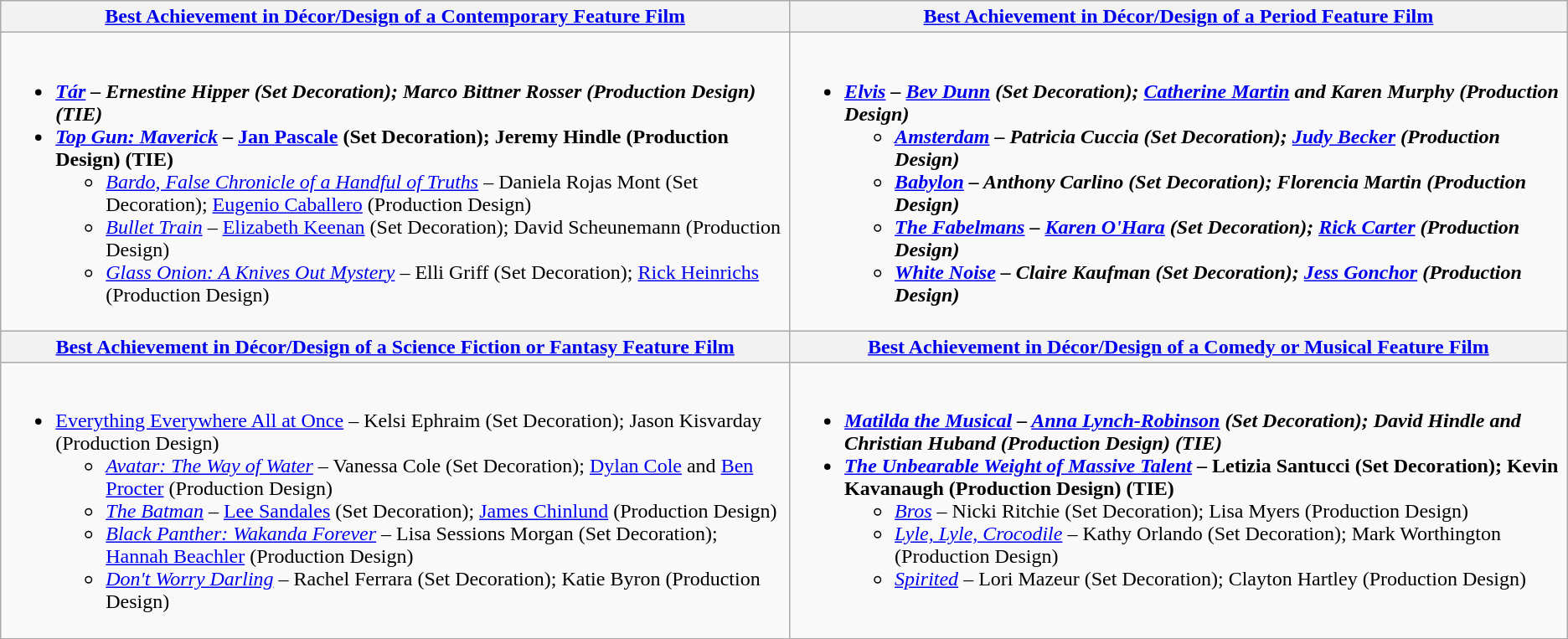<table class=wikitable style="width=100%">
<tr>
<th style="width=50%"><a href='#'>Best Achievement in Décor/Design of a Contemporary Feature Film</a></th>
<th style="width=50%"><a href='#'>Best Achievement in Décor/Design of a Period Feature Film</a></th>
</tr>
<tr>
<td valign="top"><br><ul><li><strong><em><a href='#'>Tár</a><em> – Ernestine Hipper (Set Decoration); Marco Bittner Rosser (Production Design) (TIE)<strong></li><li></em></strong><a href='#'>Top Gun: Maverick</a></em> – <a href='#'>Jan Pascale</a> (Set Decoration); Jeremy Hindle (Production Design) (TIE)</strong><ul><li><em><a href='#'>Bardo, False Chronicle of a Handful of Truths</a></em> – Daniela Rojas Mont (Set Decoration); <a href='#'>Eugenio Caballero</a> (Production Design)</li><li><em><a href='#'>Bullet Train</a></em> – <a href='#'>Elizabeth Keenan</a> (Set Decoration); David Scheunemann (Production Design)</li><li><em><a href='#'>Glass Onion: A Knives Out Mystery</a></em> – Elli Griff (Set Decoration); <a href='#'>Rick Heinrichs</a> (Production Design)</li></ul></li></ul></td>
<td valign="top"><br><ul><li><strong><em><a href='#'>Elvis</a><em> – <a href='#'>Bev Dunn</a> (Set Decoration); <a href='#'>Catherine Martin</a> and Karen Murphy (Production Design)<strong><ul><li></em><a href='#'>Amsterdam</a><em> – Patricia Cuccia (Set Decoration); <a href='#'>Judy Becker</a> (Production Design)</li><li></em><a href='#'>Babylon</a><em> – Anthony Carlino (Set Decoration); Florencia Martin (Production Design)</li><li></em><a href='#'>The Fabelmans</a><em> – <a href='#'>Karen O'Hara</a> (Set Decoration); <a href='#'>Rick Carter</a> (Production Design)</li><li></em><a href='#'>White Noise</a><em> – Claire Kaufman (Set Decoration); <a href='#'>Jess Gonchor</a> (Production Design)</li></ul></li></ul></td>
</tr>
<tr>
<th style="width=50%"><a href='#'>Best Achievement in Décor/Design of a Science Fiction or Fantasy Feature Film</a></th>
<th style="width=50%"><a href='#'>Best Achievement in Décor/Design of a Comedy or Musical Feature Film</a></th>
</tr>
<tr>
<td valign="top"><br><ul><li></em></strong><a href='#'>Everything Everywhere All at Once</a></em> – Kelsi Ephraim (Set Decoration); Jason Kisvarday (Production Design)</strong><ul><li><em><a href='#'>Avatar: The Way of Water</a></em> – Vanessa Cole (Set Decoration); <a href='#'>Dylan Cole</a> and <a href='#'>Ben Procter</a> (Production Design)</li><li><em><a href='#'>The Batman</a></em> – <a href='#'>Lee Sandales</a> (Set Decoration); <a href='#'>James Chinlund</a> (Production Design)</li><li><em><a href='#'>Black Panther: Wakanda Forever</a></em> – Lisa Sessions Morgan (Set Decoration); <a href='#'>Hannah Beachler</a> (Production Design)</li><li><em><a href='#'>Don't Worry Darling</a></em> – Rachel Ferrara (Set Decoration); Katie Byron (Production Design)</li></ul></li></ul></td>
<td valign="top"><br><ul><li><strong><em><a href='#'>Matilda the Musical</a><em> – <a href='#'>Anna Lynch-Robinson</a> (Set Decoration); David Hindle and Christian Huband (Production Design) (TIE)<strong></li><li></em></strong><a href='#'>The Unbearable Weight of Massive Talent</a></em> – Letizia Santucci (Set Decoration); Kevin Kavanaugh (Production Design) (TIE)</strong><ul><li><em><a href='#'>Bros</a></em> – Nicki Ritchie (Set Decoration); Lisa Myers (Production Design)</li><li><em><a href='#'>Lyle, Lyle, Crocodile</a></em> – Kathy Orlando (Set Decoration); Mark Worthington (Production Design)</li><li><em><a href='#'>Spirited</a></em> – Lori Mazeur (Set Decoration); Clayton Hartley (Production Design)</li></ul></li></ul></td>
</tr>
</table>
